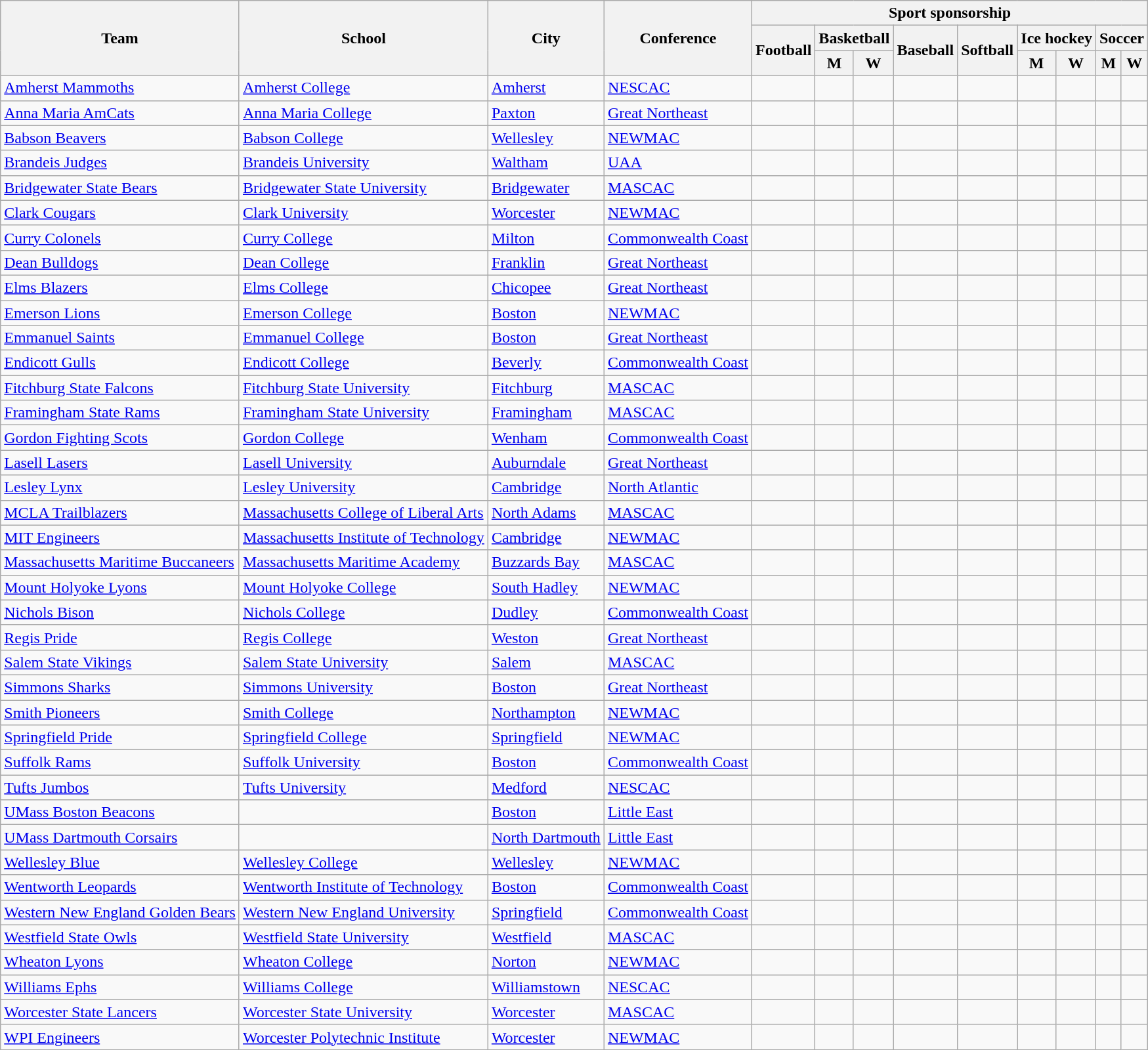<table class="sortable wikitable">
<tr>
<th rowspan=3>Team</th>
<th rowspan=3>School</th>
<th rowspan=3>City</th>
<th rowspan=3>Conference</th>
<th colspan=9>Sport sponsorship</th>
</tr>
<tr>
<th rowspan=2>Football</th>
<th colspan=2>Basketball</th>
<th rowspan=2>Baseball</th>
<th rowspan=2>Softball</th>
<th colspan=2>Ice hockey</th>
<th colspan=2>Soccer</th>
</tr>
<tr>
<th>M</th>
<th>W</th>
<th>M</th>
<th>W</th>
<th>M</th>
<th>W</th>
</tr>
<tr>
<td><a href='#'>Amherst Mammoths</a></td>
<td><a href='#'>Amherst College</a></td>
<td><a href='#'>Amherst</a></td>
<td><a href='#'>NESCAC</a></td>
<td></td>
<td></td>
<td></td>
<td></td>
<td></td>
<td></td>
<td></td>
<td></td>
<td></td>
</tr>
<tr>
<td><a href='#'>Anna Maria AmCats</a></td>
<td><a href='#'>Anna Maria College</a></td>
<td><a href='#'>Paxton</a></td>
<td><a href='#'>Great Northeast</a></td>
<td> </td>
<td></td>
<td></td>
<td></td>
<td></td>
<td> </td>
<td> </td>
<td></td>
<td></td>
</tr>
<tr>
<td><a href='#'>Babson Beavers</a></td>
<td><a href='#'>Babson College</a></td>
<td><a href='#'>Wellesley</a></td>
<td><a href='#'>NEWMAC</a></td>
<td></td>
<td></td>
<td></td>
<td></td>
<td></td>
<td> </td>
<td></td>
<td></td>
<td></td>
</tr>
<tr>
<td><a href='#'>Brandeis Judges</a></td>
<td><a href='#'>Brandeis University</a></td>
<td><a href='#'>Waltham</a></td>
<td><a href='#'>UAA</a></td>
<td></td>
<td></td>
<td></td>
<td></td>
<td></td>
<td></td>
<td></td>
<td></td>
<td></td>
</tr>
<tr>
<td><a href='#'>Bridgewater State Bears</a></td>
<td><a href='#'>Bridgewater State University</a></td>
<td><a href='#'>Bridgewater</a></td>
<td><a href='#'>MASCAC</a></td>
<td></td>
<td></td>
<td></td>
<td></td>
<td></td>
<td></td>
<td></td>
<td></td>
<td></td>
</tr>
<tr>
<td><a href='#'>Clark Cougars</a></td>
<td><a href='#'>Clark University</a></td>
<td><a href='#'>Worcester</a></td>
<td><a href='#'>NEWMAC</a></td>
<td></td>
<td></td>
<td></td>
<td></td>
<td></td>
<td></td>
<td></td>
<td></td>
<td></td>
</tr>
<tr>
<td><a href='#'>Curry Colonels</a></td>
<td><a href='#'>Curry College</a></td>
<td><a href='#'>Milton</a></td>
<td><a href='#'>Commonwealth Coast</a></td>
<td></td>
<td></td>
<td></td>
<td></td>
<td></td>
<td></td>
<td></td>
<td></td>
<td></td>
</tr>
<tr>
<td><a href='#'>Dean Bulldogs</a></td>
<td><a href='#'>Dean College</a></td>
<td><a href='#'>Franklin</a></td>
<td><a href='#'>Great Northeast</a></td>
<td> </td>
<td></td>
<td></td>
<td></td>
<td></td>
<td></td>
<td></td>
<td></td>
<td></td>
</tr>
<tr>
<td><a href='#'>Elms Blazers</a></td>
<td><a href='#'>Elms College</a></td>
<td><a href='#'>Chicopee</a></td>
<td><a href='#'>Great Northeast</a></td>
<td></td>
<td></td>
<td></td>
<td></td>
<td></td>
<td></td>
<td></td>
<td></td>
<td></td>
</tr>
<tr>
<td><a href='#'>Emerson Lions</a></td>
<td><a href='#'>Emerson College</a></td>
<td><a href='#'>Boston</a></td>
<td><a href='#'>NEWMAC</a></td>
<td></td>
<td></td>
<td></td>
<td></td>
<td></td>
<td></td>
<td></td>
<td></td>
<td></td>
</tr>
<tr>
<td><a href='#'>Emmanuel Saints</a></td>
<td><a href='#'>Emmanuel College</a></td>
<td><a href='#'>Boston</a></td>
<td><a href='#'>Great Northeast</a></td>
<td></td>
<td></td>
<td></td>
<td></td>
<td></td>
<td></td>
<td></td>
<td></td>
<td></td>
</tr>
<tr>
<td><a href='#'>Endicott Gulls</a></td>
<td><a href='#'>Endicott College</a></td>
<td><a href='#'>Beverly</a></td>
<td><a href='#'>Commonwealth Coast</a></td>
<td></td>
<td></td>
<td></td>
<td></td>
<td></td>
<td></td>
<td> </td>
<td></td>
<td></td>
</tr>
<tr>
<td><a href='#'>Fitchburg State Falcons</a></td>
<td><a href='#'>Fitchburg State University</a></td>
<td><a href='#'>Fitchburg</a></td>
<td><a href='#'>MASCAC</a></td>
<td></td>
<td></td>
<td></td>
<td></td>
<td></td>
<td></td>
<td></td>
<td></td>
<td></td>
</tr>
<tr>
<td><a href='#'>Framingham State Rams</a></td>
<td><a href='#'>Framingham State University</a></td>
<td><a href='#'>Framingham</a></td>
<td><a href='#'>MASCAC</a></td>
<td></td>
<td></td>
<td></td>
<td></td>
<td></td>
<td></td>
<td></td>
<td></td>
<td></td>
</tr>
<tr>
<td><a href='#'>Gordon Fighting Scots</a></td>
<td><a href='#'>Gordon College</a></td>
<td><a href='#'>Wenham</a></td>
<td><a href='#'>Commonwealth Coast</a></td>
<td></td>
<td></td>
<td></td>
<td></td>
<td></td>
<td></td>
<td></td>
<td></td>
<td></td>
</tr>
<tr>
<td><a href='#'>Lasell Lasers</a></td>
<td><a href='#'>Lasell University</a></td>
<td><a href='#'>Auburndale</a></td>
<td><a href='#'>Great Northeast</a></td>
<td></td>
<td></td>
<td></td>
<td></td>
<td></td>
<td></td>
<td></td>
<td></td>
<td></td>
</tr>
<tr>
<td><a href='#'>Lesley Lynx</a></td>
<td><a href='#'>Lesley University</a></td>
<td><a href='#'>Cambridge</a></td>
<td><a href='#'>North Atlantic</a></td>
<td></td>
<td></td>
<td></td>
<td></td>
<td></td>
<td></td>
<td></td>
<td></td>
<td></td>
</tr>
<tr>
<td><a href='#'>MCLA Trailblazers</a></td>
<td><a href='#'>Massachusetts College of Liberal Arts</a></td>
<td><a href='#'>North Adams</a></td>
<td><a href='#'>MASCAC</a></td>
<td></td>
<td></td>
<td></td>
<td></td>
<td></td>
<td></td>
<td></td>
<td></td>
<td></td>
</tr>
<tr>
<td><a href='#'>MIT Engineers</a></td>
<td><a href='#'>Massachusetts Institute of Technology</a></td>
<td><a href='#'>Cambridge</a></td>
<td><a href='#'>NEWMAC</a></td>
<td></td>
<td></td>
<td></td>
<td></td>
<td></td>
<td></td>
<td></td>
<td></td>
<td></td>
</tr>
<tr>
<td><a href='#'>Massachusetts Maritime Buccaneers</a></td>
<td><a href='#'>Massachusetts Maritime Academy</a></td>
<td><a href='#'>Buzzards Bay</a></td>
<td><a href='#'>MASCAC</a></td>
<td></td>
<td></td>
<td></td>
<td></td>
<td></td>
<td></td>
<td></td>
<td></td>
<td></td>
</tr>
<tr>
<td><a href='#'>Mount Holyoke Lyons</a></td>
<td><a href='#'>Mount Holyoke College</a></td>
<td><a href='#'>South Hadley</a></td>
<td><a href='#'>NEWMAC</a></td>
<td></td>
<td></td>
<td></td>
<td></td>
<td></td>
<td></td>
<td></td>
<td></td>
<td></td>
</tr>
<tr>
<td><a href='#'>Nichols Bison</a></td>
<td><a href='#'>Nichols College</a></td>
<td><a href='#'>Dudley</a></td>
<td><a href='#'>Commonwealth Coast</a></td>
<td></td>
<td></td>
<td></td>
<td></td>
<td></td>
<td></td>
<td> </td>
<td></td>
<td></td>
</tr>
<tr>
<td><a href='#'>Regis Pride</a></td>
<td><a href='#'>Regis College</a></td>
<td><a href='#'>Weston</a></td>
<td><a href='#'>Great Northeast</a></td>
<td></td>
<td></td>
<td></td>
<td></td>
<td></td>
<td></td>
<td></td>
<td></td>
<td></td>
</tr>
<tr>
<td><a href='#'>Salem State Vikings</a></td>
<td><a href='#'>Salem State University</a></td>
<td><a href='#'>Salem</a></td>
<td><a href='#'>MASCAC</a></td>
<td></td>
<td></td>
<td></td>
<td></td>
<td></td>
<td></td>
<td> </td>
<td></td>
<td></td>
</tr>
<tr>
<td><a href='#'>Simmons Sharks</a></td>
<td><a href='#'>Simmons University</a></td>
<td><a href='#'>Boston</a></td>
<td><a href='#'>Great Northeast</a></td>
<td></td>
<td></td>
<td></td>
<td></td>
<td></td>
<td></td>
<td></td>
<td></td>
<td></td>
</tr>
<tr>
<td><a href='#'>Smith Pioneers</a></td>
<td><a href='#'>Smith College</a></td>
<td><a href='#'>Northampton</a></td>
<td><a href='#'>NEWMAC</a></td>
<td></td>
<td></td>
<td></td>
<td></td>
<td></td>
<td></td>
<td></td>
<td></td>
<td></td>
</tr>
<tr>
<td><a href='#'>Springfield Pride</a></td>
<td><a href='#'>Springfield College</a></td>
<td><a href='#'>Springfield</a></td>
<td><a href='#'>NEWMAC</a></td>
<td></td>
<td></td>
<td></td>
<td></td>
<td></td>
<td></td>
<td></td>
<td></td>
<td></td>
</tr>
<tr>
<td><a href='#'>Suffolk Rams</a></td>
<td><a href='#'>Suffolk University</a></td>
<td><a href='#'>Boston</a></td>
<td><a href='#'>Commonwealth Coast</a></td>
<td></td>
<td></td>
<td></td>
<td></td>
<td></td>
<td> </td>
<td> </td>
<td></td>
<td></td>
</tr>
<tr>
<td><a href='#'>Tufts Jumbos</a></td>
<td><a href='#'>Tufts University</a></td>
<td><a href='#'>Medford</a></td>
<td><a href='#'>NESCAC</a></td>
<td></td>
<td></td>
<td></td>
<td></td>
<td></td>
<td></td>
<td></td>
<td></td>
<td></td>
</tr>
<tr>
<td><a href='#'>UMass Boston Beacons</a></td>
<td></td>
<td><a href='#'>Boston</a></td>
<td><a href='#'>Little East</a></td>
<td></td>
<td></td>
<td></td>
<td></td>
<td></td>
<td> </td>
<td> </td>
<td></td>
<td></td>
</tr>
<tr>
<td><a href='#'>UMass Dartmouth Corsairs</a></td>
<td></td>
<td><a href='#'>North Dartmouth</a></td>
<td><a href='#'>Little East</a></td>
<td> </td>
<td></td>
<td></td>
<td></td>
<td></td>
<td> </td>
<td></td>
<td></td>
<td></td>
</tr>
<tr>
<td><a href='#'>Wellesley Blue</a></td>
<td><a href='#'>Wellesley College</a></td>
<td><a href='#'>Wellesley</a></td>
<td><a href='#'>NEWMAC</a></td>
<td></td>
<td></td>
<td></td>
<td></td>
<td></td>
<td></td>
<td></td>
<td></td>
<td></td>
</tr>
<tr>
<td><a href='#'>Wentworth Leopards</a></td>
<td><a href='#'>Wentworth Institute of Technology</a></td>
<td><a href='#'>Boston</a></td>
<td><a href='#'>Commonwealth Coast</a></td>
<td></td>
<td></td>
<td></td>
<td></td>
<td></td>
<td></td>
<td></td>
<td></td>
<td></td>
</tr>
<tr>
<td><a href='#'>Western New England Golden Bears</a></td>
<td><a href='#'>Western New England University</a></td>
<td><a href='#'>Springfield</a></td>
<td><a href='#'>Commonwealth Coast</a></td>
<td></td>
<td></td>
<td></td>
<td></td>
<td></td>
<td></td>
<td></td>
<td></td>
<td></td>
</tr>
<tr>
<td><a href='#'>Westfield State Owls</a></td>
<td><a href='#'>Westfield State University</a></td>
<td><a href='#'>Westfield</a></td>
<td><a href='#'>MASCAC</a></td>
<td></td>
<td></td>
<td></td>
<td></td>
<td></td>
<td></td>
<td></td>
<td></td>
<td></td>
</tr>
<tr>
<td><a href='#'>Wheaton Lyons</a></td>
<td><a href='#'>Wheaton College</a></td>
<td><a href='#'>Norton</a></td>
<td><a href='#'>NEWMAC</a></td>
<td></td>
<td></td>
<td></td>
<td></td>
<td></td>
<td></td>
<td></td>
<td></td>
<td></td>
</tr>
<tr>
<td><a href='#'>Williams Ephs</a></td>
<td><a href='#'>Williams College</a></td>
<td><a href='#'>Williamstown</a></td>
<td><a href='#'>NESCAC</a></td>
<td></td>
<td></td>
<td></td>
<td></td>
<td></td>
<td></td>
<td></td>
<td></td>
<td></td>
</tr>
<tr>
<td><a href='#'>Worcester State Lancers</a></td>
<td><a href='#'>Worcester State University</a></td>
<td><a href='#'>Worcester</a></td>
<td><a href='#'>MASCAC</a></td>
<td></td>
<td></td>
<td></td>
<td></td>
<td></td>
<td></td>
<td> </td>
<td></td>
<td></td>
</tr>
<tr>
<td><a href='#'>WPI Engineers</a></td>
<td><a href='#'>Worcester Polytechnic Institute</a></td>
<td><a href='#'>Worcester</a></td>
<td><a href='#'>NEWMAC</a></td>
<td></td>
<td></td>
<td></td>
<td></td>
<td></td>
<td></td>
<td></td>
<td></td>
<td></td>
</tr>
</table>
